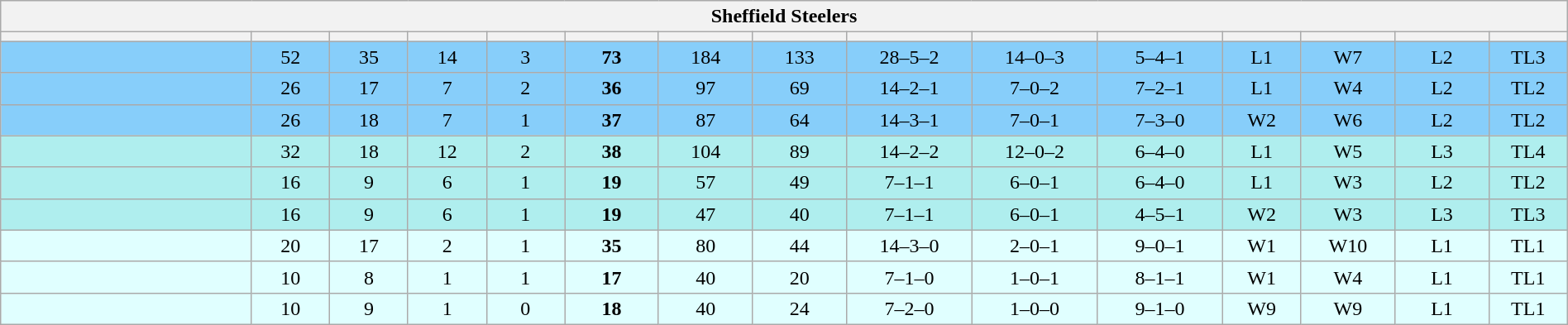<table class="wikitable collapsible collapsed" style="width: 100%">
<tr>
<th colspan=15>Sheffield Steelers</th>
</tr>
<tr>
<th width="16%"></th>
<th width="5%"></th>
<th width="5%"></th>
<th width="5%"></th>
<th width="5%"></th>
<th width="6%"></th>
<th width="6%"></th>
<th width="6%"></th>
<th width="8%"></th>
<th width="8%"></th>
<th width="8%"></th>
<th width="5%"></th>
<th width="6%"></th>
<th width="6%"></th>
<th width="5%"></th>
</tr>
<tr align=center bgcolor="#87cefa">
<td align=left></td>
<td>52</td>
<td>35</td>
<td>14</td>
<td>3</td>
<td><strong>73</strong></td>
<td>184</td>
<td>133</td>
<td>28–5–2</td>
<td>14–0–3</td>
<td>5–4–1</td>
<td>L1</td>
<td>W7</td>
<td>L2</td>
<td>TL3</td>
</tr>
<tr align=center bgcolor="#87cefa">
<td align=left></td>
<td>26</td>
<td>17</td>
<td>7</td>
<td>2</td>
<td><strong>36</strong></td>
<td>97</td>
<td>69</td>
<td>14–2–1</td>
<td>7–0–2</td>
<td>7–2–1</td>
<td>L1</td>
<td>W4</td>
<td>L2</td>
<td>TL2</td>
</tr>
<tr align=center bgcolor="#87cefa">
<td align=left></td>
<td>26</td>
<td>18</td>
<td>7</td>
<td>1</td>
<td><strong>37</strong></td>
<td>87</td>
<td>64</td>
<td>14–3–1</td>
<td>7–0–1</td>
<td>7–3–0</td>
<td>W2</td>
<td>W6</td>
<td>L2</td>
<td>TL2</td>
</tr>
<tr align=center bgcolor="#afeeee">
<td align=left></td>
<td>32</td>
<td>18</td>
<td>12</td>
<td>2</td>
<td><strong>38</strong></td>
<td>104</td>
<td>89</td>
<td>14–2–2</td>
<td>12–0–2</td>
<td>6–4–0</td>
<td>L1</td>
<td>W5</td>
<td>L3</td>
<td>TL4</td>
</tr>
<tr align=center bgcolor="#afeeee">
<td align=left></td>
<td>16</td>
<td>9</td>
<td>6</td>
<td>1</td>
<td><strong>19</strong></td>
<td>57</td>
<td>49</td>
<td>7–1–1</td>
<td>6–0–1</td>
<td>6–4–0</td>
<td>L1</td>
<td>W3</td>
<td>L2</td>
<td>TL2</td>
</tr>
<tr align=center bgcolor="#afeeee">
<td align=left></td>
<td>16</td>
<td>9</td>
<td>6</td>
<td>1</td>
<td><strong>19</strong></td>
<td>47</td>
<td>40</td>
<td>7–1–1</td>
<td>6–0–1</td>
<td>4–5–1</td>
<td>W2</td>
<td>W3</td>
<td>L3</td>
<td>TL3</td>
</tr>
<tr align=center bgcolor="#e0ffff">
<td align=left></td>
<td>20</td>
<td>17</td>
<td>2</td>
<td>1</td>
<td><strong>35</strong></td>
<td>80</td>
<td>44</td>
<td>14–3–0</td>
<td>2–0–1</td>
<td>9–0–1</td>
<td>W1</td>
<td>W10</td>
<td>L1</td>
<td>TL1</td>
</tr>
<tr align=center bgcolor="#e0ffff">
<td align=left></td>
<td>10</td>
<td>8</td>
<td>1</td>
<td>1</td>
<td><strong>17</strong></td>
<td>40</td>
<td>20</td>
<td>7–1–0</td>
<td>1–0–1</td>
<td>8–1–1</td>
<td>W1</td>
<td>W4</td>
<td>L1</td>
<td>TL1</td>
</tr>
<tr align=center bgcolor="#e0ffff">
<td align=left></td>
<td>10</td>
<td>9</td>
<td>1</td>
<td>0</td>
<td><strong>18</strong></td>
<td>40</td>
<td>24</td>
<td>7–2–0</td>
<td>1–0–0</td>
<td>9–1–0</td>
<td>W9</td>
<td>W9</td>
<td>L1</td>
<td>TL1</td>
</tr>
</table>
